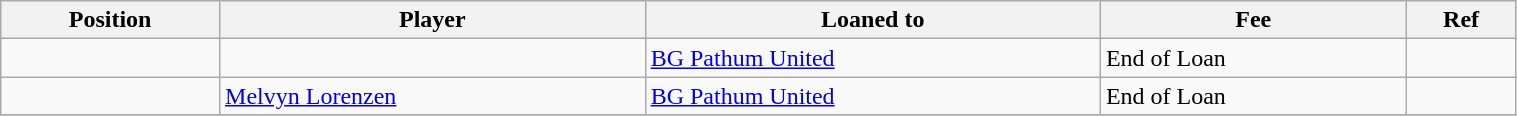<table class="wikitable sortable" style="width:80%; text-align:center; font-size:100%; text-align:left;">
<tr>
<th>Position</th>
<th>Player</th>
<th>Loaned to</th>
<th>Fee</th>
<th>Ref</th>
</tr>
<tr>
<td></td>
<td></td>
<td> <a href='#'>BG Pathum United</a></td>
<td>End of Loan</td>
<td></td>
</tr>
<tr>
<td></td>
<td> <a href='#'>Melvyn Lorenzen</a></td>
<td> <a href='#'>BG Pathum United</a></td>
<td>End of Loan</td>
<td></td>
</tr>
<tr>
</tr>
</table>
